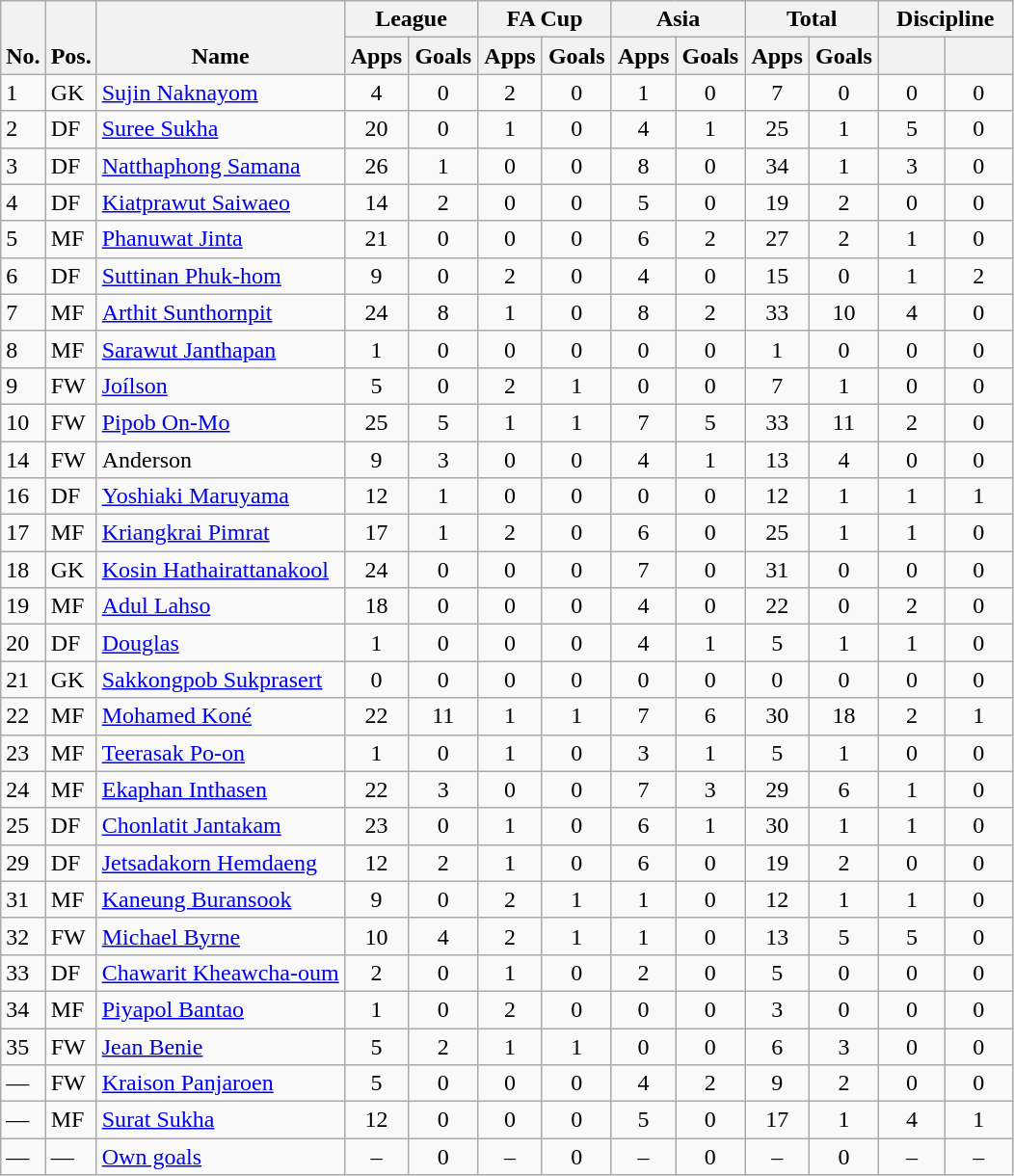<table class="wikitable" style="text-align:center">
<tr>
<th rowspan="2" valign="bottom">No.</th>
<th rowspan="2" valign="bottom">Pos.</th>
<th rowspan="2" valign="bottom">Name</th>
<th colspan="2" width="85">League</th>
<th colspan="2" width="85">FA Cup</th>
<th colspan="2" width="85">Asia</th>
<th colspan="2" width="85">Total</th>
<th colspan="2" width="85">Discipline</th>
</tr>
<tr>
<th>Apps</th>
<th>Goals</th>
<th>Apps</th>
<th>Goals</th>
<th>Apps</th>
<th>Goals</th>
<th>Apps</th>
<th>Goals</th>
<th></th>
<th></th>
</tr>
<tr>
<td align="left">1</td>
<td align="left">GK</td>
<td align="left"> <a href='#'>Sujin Naknayom</a></td>
<td>4</td>
<td>0</td>
<td>2</td>
<td>0</td>
<td>1</td>
<td>0</td>
<td>7</td>
<td>0</td>
<td>0</td>
<td>0</td>
</tr>
<tr>
<td align="left">2</td>
<td align="left">DF</td>
<td align="left"> <a href='#'>Suree Sukha</a></td>
<td>20</td>
<td>0</td>
<td>1</td>
<td>0</td>
<td>4</td>
<td>1</td>
<td>25</td>
<td>1</td>
<td>5</td>
<td>0</td>
</tr>
<tr>
<td align="left">3</td>
<td align="left">DF</td>
<td align="left"> <a href='#'>Natthaphong Samana</a></td>
<td>26</td>
<td>1</td>
<td>0</td>
<td>0</td>
<td>8</td>
<td>0</td>
<td>34</td>
<td>1</td>
<td>3</td>
<td>0</td>
</tr>
<tr>
<td align="left">4</td>
<td align="left">DF</td>
<td align="left"> <a href='#'>Kiatprawut Saiwaeo</a></td>
<td>14</td>
<td>2</td>
<td>0</td>
<td>0</td>
<td>5</td>
<td>0</td>
<td>19</td>
<td>2</td>
<td>0</td>
<td>0</td>
</tr>
<tr>
<td align="left">5</td>
<td align="left">MF</td>
<td align="left"> <a href='#'>Phanuwat Jinta</a></td>
<td>21</td>
<td>0</td>
<td>0</td>
<td>0</td>
<td>6</td>
<td>2</td>
<td>27</td>
<td>2</td>
<td>1</td>
<td>0</td>
</tr>
<tr>
<td align="left">6</td>
<td align="left">DF</td>
<td align="left"> <a href='#'>Suttinan Phuk-hom</a></td>
<td>9</td>
<td>0</td>
<td>2</td>
<td>0</td>
<td>4</td>
<td>0</td>
<td>15</td>
<td>0</td>
<td>1</td>
<td>2</td>
</tr>
<tr>
<td align="left">7</td>
<td align="left">MF</td>
<td align="left"> <a href='#'>Arthit Sunthornpit</a></td>
<td>24</td>
<td>8</td>
<td>1</td>
<td>0</td>
<td>8</td>
<td>2</td>
<td>33</td>
<td>10</td>
<td>4</td>
<td>0</td>
</tr>
<tr>
<td align="left">8</td>
<td align="left">MF</td>
<td align="left"> <a href='#'>Sarawut Janthapan</a></td>
<td>1</td>
<td>0</td>
<td>0</td>
<td>0</td>
<td>0</td>
<td>0</td>
<td>1</td>
<td>0</td>
<td>0</td>
<td>0</td>
</tr>
<tr>
<td align="left">9</td>
<td align="left">FW</td>
<td align="left"> <a href='#'>Joílson</a></td>
<td>5</td>
<td>0</td>
<td>2</td>
<td>1</td>
<td>0</td>
<td>0</td>
<td>7</td>
<td>1</td>
<td>0</td>
<td>0</td>
</tr>
<tr>
<td align="left">10</td>
<td align="left">FW</td>
<td align="left"> <a href='#'>Pipob On-Mo</a></td>
<td>25</td>
<td>5</td>
<td>1</td>
<td>1</td>
<td>7</td>
<td>5</td>
<td>33</td>
<td>11</td>
<td>2</td>
<td>0</td>
</tr>
<tr>
<td align="left">14</td>
<td align="left">FW</td>
<td align="left"> Anderson</td>
<td>9</td>
<td>3</td>
<td>0</td>
<td>0</td>
<td>4</td>
<td>1</td>
<td>13</td>
<td>4</td>
<td>0</td>
<td>0</td>
</tr>
<tr>
<td align="left">16</td>
<td align="left">DF</td>
<td align="left"> <a href='#'>Yoshiaki Maruyama</a></td>
<td>12</td>
<td>1</td>
<td>0</td>
<td>0</td>
<td>0</td>
<td>0</td>
<td>12</td>
<td>1</td>
<td>1</td>
<td>1</td>
</tr>
<tr>
<td align="left">17</td>
<td align="left">MF</td>
<td align="left"> <a href='#'>Kriangkrai Pimrat</a></td>
<td>17</td>
<td>1</td>
<td>2</td>
<td>0</td>
<td>6</td>
<td>0</td>
<td>25</td>
<td>1</td>
<td>1</td>
<td>0</td>
</tr>
<tr>
<td align="left">18</td>
<td align="left">GK</td>
<td align="left"> <a href='#'>Kosin Hathairattanakool</a></td>
<td>24</td>
<td>0</td>
<td>0</td>
<td>0</td>
<td>7</td>
<td>0</td>
<td>31</td>
<td>0</td>
<td>0</td>
<td>0</td>
</tr>
<tr>
<td align="left">19</td>
<td align="left">MF</td>
<td align="left"> <a href='#'>Adul Lahso</a></td>
<td>18</td>
<td>0</td>
<td>0</td>
<td>0</td>
<td>4</td>
<td>0</td>
<td>22</td>
<td>0</td>
<td>2</td>
<td>0</td>
</tr>
<tr>
<td align="left">20</td>
<td align="left">DF</td>
<td align="left"> <a href='#'>Douglas</a></td>
<td>1</td>
<td>0</td>
<td>0</td>
<td>0</td>
<td>4</td>
<td>1</td>
<td>5</td>
<td>1</td>
<td>1</td>
<td>0</td>
</tr>
<tr>
<td align="left">21</td>
<td align="left">GK</td>
<td align="left"> <a href='#'>Sakkongpob Sukprasert</a></td>
<td>0</td>
<td>0</td>
<td>0</td>
<td>0</td>
<td>0</td>
<td>0</td>
<td>0</td>
<td>0</td>
<td>0</td>
<td>0</td>
</tr>
<tr>
<td align="left">22</td>
<td align="left">MF</td>
<td align="left"> <a href='#'>Mohamed Koné</a></td>
<td>22</td>
<td>11</td>
<td>1</td>
<td>1</td>
<td>7</td>
<td>6</td>
<td>30</td>
<td>18</td>
<td>2</td>
<td>1</td>
</tr>
<tr>
<td align="left">23</td>
<td align="left">MF</td>
<td align="left"> <a href='#'>Teerasak Po-on</a></td>
<td>1</td>
<td>0</td>
<td>1</td>
<td>0</td>
<td>3</td>
<td>1</td>
<td>5</td>
<td>1</td>
<td>0</td>
<td>0</td>
</tr>
<tr>
<td align="left">24</td>
<td align="left">MF</td>
<td align="left"> <a href='#'>Ekaphan Inthasen</a></td>
<td>22</td>
<td>3</td>
<td>0</td>
<td>0</td>
<td>7</td>
<td>3</td>
<td>29</td>
<td>6</td>
<td>1</td>
<td>0</td>
</tr>
<tr>
<td align="left">25</td>
<td align="left">DF</td>
<td align="left"> <a href='#'>Chonlatit Jantakam</a></td>
<td>23</td>
<td>0</td>
<td>1</td>
<td>0</td>
<td>6</td>
<td>1</td>
<td>30</td>
<td>1</td>
<td>1</td>
<td>0</td>
</tr>
<tr>
<td align="left">29</td>
<td align="left">DF</td>
<td align="left"> <a href='#'>Jetsadakorn Hemdaeng</a></td>
<td>12</td>
<td>2</td>
<td>1</td>
<td>0</td>
<td>6</td>
<td>0</td>
<td>19</td>
<td>2</td>
<td>0</td>
<td>0</td>
</tr>
<tr>
<td align="left">31</td>
<td align="left">MF</td>
<td align="left"> <a href='#'>Kaneung Buransook</a></td>
<td>9</td>
<td>0</td>
<td>2</td>
<td>1</td>
<td>1</td>
<td>0</td>
<td>12</td>
<td>1</td>
<td>1</td>
<td>0</td>
</tr>
<tr>
<td align="left">32</td>
<td align="left">FW</td>
<td align="left"> <a href='#'>Michael Byrne</a></td>
<td>10</td>
<td>4</td>
<td>2</td>
<td>1</td>
<td>1</td>
<td>0</td>
<td>13</td>
<td>5</td>
<td>5</td>
<td>0</td>
</tr>
<tr>
<td align="left">33</td>
<td align="left">DF</td>
<td align="left"> <a href='#'>Chawarit Kheawcha-oum</a></td>
<td>2</td>
<td>0</td>
<td>1</td>
<td>0</td>
<td>2</td>
<td>0</td>
<td>5</td>
<td>0</td>
<td>0</td>
<td>0</td>
</tr>
<tr>
<td align="left">34</td>
<td align="left">MF</td>
<td align="left"> <a href='#'>Piyapol Bantao</a></td>
<td>1</td>
<td>0</td>
<td>2</td>
<td>0</td>
<td>0</td>
<td>0</td>
<td>3</td>
<td>0</td>
<td>0</td>
<td>0</td>
</tr>
<tr>
<td align="left">35</td>
<td align="left">FW</td>
<td align="left"> <a href='#'>Jean Benie</a></td>
<td>5</td>
<td>2</td>
<td>1</td>
<td>1</td>
<td>0</td>
<td>0</td>
<td>6</td>
<td>3</td>
<td>0</td>
<td>0</td>
</tr>
<tr>
<td align="left">—</td>
<td align="left">FW</td>
<td align="left"> <a href='#'>Kraison Panjaroen</a></td>
<td>5</td>
<td>0</td>
<td>0</td>
<td>0</td>
<td>4</td>
<td>2</td>
<td>9</td>
<td>2</td>
<td>0</td>
<td>0</td>
</tr>
<tr>
<td align="left">—</td>
<td align="left">MF</td>
<td align="left"> <a href='#'>Surat Sukha</a></td>
<td>12</td>
<td>0</td>
<td>0</td>
<td>0</td>
<td>5</td>
<td>0</td>
<td>17</td>
<td>1</td>
<td>4</td>
<td>1</td>
</tr>
<tr>
<td align="left">—</td>
<td align="left">—</td>
<td align="left"><a href='#'>Own goals</a></td>
<td>–</td>
<td>0</td>
<td>–</td>
<td>0</td>
<td>–</td>
<td>0</td>
<td>–</td>
<td>0</td>
<td>–</td>
<td –>–</td>
</tr>
</table>
